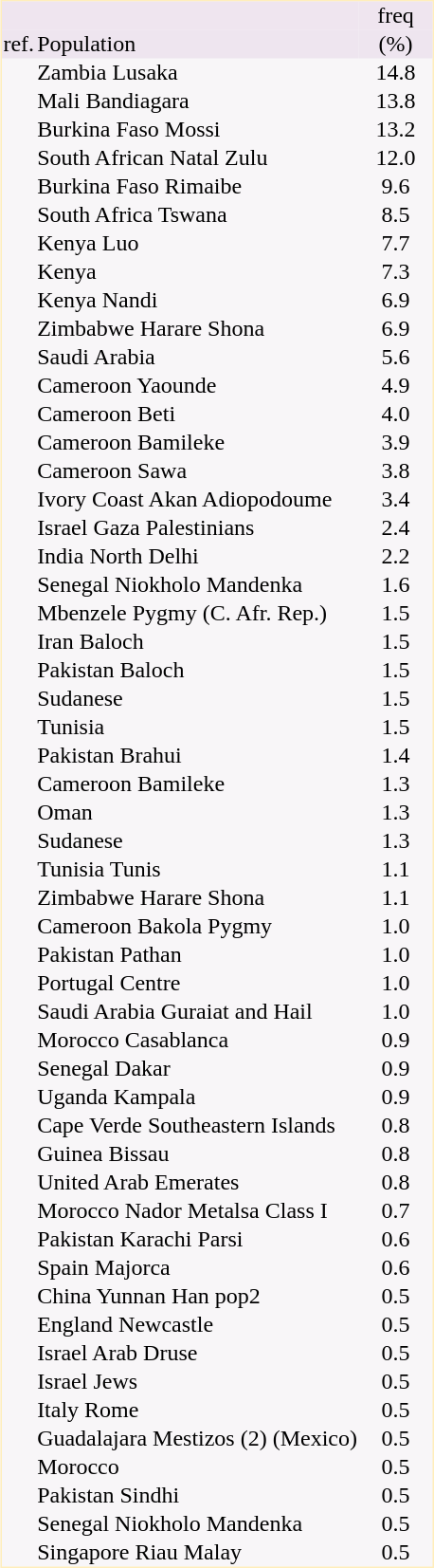<table border="0" cellspacing="0" cellpadding="1" align="right" style="text-align:center; margin-left: 2em;  border:1px #ffeebb solid; background:#f8f6f8; ">
<tr style="background:#efe5ef">
<td></td>
<td></td>
<td>freq</td>
</tr>
<tr style="background:#eee5ef">
<td>ref.</td>
<td align="left">Population</td>
<td style="width:50px">(%)</td>
</tr>
<tr>
<td></td>
<td align="left">Zambia Lusaka</td>
<td>14.8</td>
</tr>
<tr>
<td></td>
<td align="left">Mali Bandiagara</td>
<td>13.8</td>
</tr>
<tr>
<td></td>
<td align="left">Burkina Faso Mossi</td>
<td>13.2</td>
</tr>
<tr>
<td></td>
<td align="left">South African Natal Zulu</td>
<td>12.0</td>
</tr>
<tr>
<td></td>
<td align="left">Burkina Faso Rimaibe</td>
<td>9.6</td>
</tr>
<tr>
<td></td>
<td align="left">South Africa Tswana</td>
<td>8.5</td>
</tr>
<tr>
<td></td>
<td align="left">Kenya Luo</td>
<td>7.7</td>
</tr>
<tr>
<td></td>
<td align="left">Kenya</td>
<td>7.3</td>
</tr>
<tr>
<td></td>
<td align="left">Kenya Nandi</td>
<td>6.9</td>
</tr>
<tr>
<td></td>
<td align="left">Zimbabwe Harare Shona</td>
<td>6.9</td>
</tr>
<tr>
<td></td>
<td align="left">Saudi Arabia</td>
<td>5.6</td>
</tr>
<tr>
<td></td>
<td align="left">Cameroon Yaounde</td>
<td>4.9</td>
</tr>
<tr>
<td></td>
<td align="left">Cameroon Beti</td>
<td>4.0</td>
</tr>
<tr>
<td></td>
<td align="left">Cameroon Bamileke</td>
<td>3.9</td>
</tr>
<tr>
<td></td>
<td align="left">Cameroon Sawa</td>
<td>3.8</td>
</tr>
<tr>
<td></td>
<td align="left">Ivory Coast Akan Adiopodoume</td>
<td>3.4</td>
</tr>
<tr>
<td></td>
<td align="left">Israel Gaza Palestinians</td>
<td>2.4</td>
</tr>
<tr>
<td></td>
<td align="left">India North Delhi</td>
<td>2.2</td>
</tr>
<tr>
<td></td>
<td align="left">Senegal Niokholo Mandenka</td>
<td>1.6</td>
</tr>
<tr>
<td></td>
<td align="left">Mbenzele Pygmy (C. Afr. Rep.)</td>
<td>1.5</td>
</tr>
<tr>
<td></td>
<td align="left">Iran Baloch</td>
<td>1.5</td>
</tr>
<tr>
<td></td>
<td align="left">Pakistan Baloch</td>
<td>1.5</td>
</tr>
<tr>
<td></td>
<td align="left">Sudanese</td>
<td>1.5</td>
</tr>
<tr>
<td></td>
<td align="left">Tunisia</td>
<td>1.5</td>
</tr>
<tr>
<td></td>
<td align="left">Pakistan Brahui</td>
<td>1.4</td>
</tr>
<tr>
<td></td>
<td align="left">Cameroon Bamileke</td>
<td>1.3</td>
</tr>
<tr>
<td></td>
<td align="left">Oman</td>
<td>1.3</td>
</tr>
<tr>
<td></td>
<td align="left">Sudanese</td>
<td>1.3</td>
</tr>
<tr>
<td></td>
<td align="left">Tunisia Tunis</td>
<td>1.1</td>
</tr>
<tr>
<td></td>
<td align="left">Zimbabwe Harare Shona</td>
<td>1.1</td>
</tr>
<tr>
<td></td>
<td align="left">Cameroon Bakola Pygmy</td>
<td>1.0</td>
</tr>
<tr>
<td></td>
<td align="left">Pakistan Pathan</td>
<td>1.0</td>
</tr>
<tr>
<td></td>
<td align="left">Portugal Centre</td>
<td>1.0</td>
</tr>
<tr>
<td></td>
<td align="left">Saudi Arabia Guraiat and Hail</td>
<td>1.0</td>
</tr>
<tr>
<td></td>
<td align="left">Morocco Casablanca</td>
<td>0.9</td>
</tr>
<tr>
<td></td>
<td align="left">Senegal Dakar</td>
<td>0.9</td>
</tr>
<tr>
<td></td>
<td align="left">Uganda Kampala</td>
<td>0.9</td>
</tr>
<tr>
<td></td>
<td align="left">Cape Verde Southeastern Islands</td>
<td>0.8</td>
</tr>
<tr>
<td></td>
<td align="left">Guinea Bissau</td>
<td>0.8</td>
</tr>
<tr>
<td></td>
<td align="left">United Arab Emerates</td>
<td>0.8</td>
</tr>
<tr>
<td></td>
<td align="left">Morocco Nador Metalsa Class I</td>
<td>0.7</td>
</tr>
<tr>
<td></td>
<td align="left">Pakistan Karachi Parsi</td>
<td>0.6</td>
</tr>
<tr>
<td></td>
<td align="left">Spain Majorca</td>
<td>0.6</td>
</tr>
<tr>
<td></td>
<td align="left">China Yunnan Han pop2</td>
<td>0.5</td>
</tr>
<tr>
<td></td>
<td align="left">England Newcastle</td>
<td>0.5</td>
</tr>
<tr>
<td></td>
<td align="left">Israel Arab Druse</td>
<td>0.5</td>
</tr>
<tr>
<td></td>
<td align="left">Israel Jews</td>
<td>0.5</td>
</tr>
<tr>
<td></td>
<td align="left">Italy Rome</td>
<td>0.5</td>
</tr>
<tr>
<td></td>
<td align="left">Guadalajara Mestizos (2) (Mexico)</td>
<td>0.5</td>
</tr>
<tr>
<td></td>
<td align="left">Morocco</td>
<td>0.5</td>
</tr>
<tr>
<td></td>
<td align="left">Pakistan Sindhi</td>
<td>0.5</td>
</tr>
<tr>
<td></td>
<td align="left">Senegal Niokholo Mandenka</td>
<td>0.5</td>
</tr>
<tr>
<td></td>
<td align="left">Singapore Riau Malay</td>
<td>0.5</td>
</tr>
</table>
